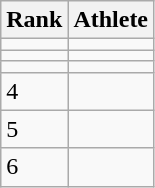<table class="wikitable" style="text-align:left">
<tr>
<th>Rank</th>
<th>Athlete</th>
</tr>
<tr>
<td></td>
<td align=left></td>
</tr>
<tr>
<td></td>
<td align=left></td>
</tr>
<tr>
<td></td>
<td align=left></td>
</tr>
<tr>
<td>4</td>
<td align=left></td>
</tr>
<tr>
<td>5</td>
<td align=left></td>
</tr>
<tr>
<td>6</td>
<td align=left></td>
</tr>
</table>
